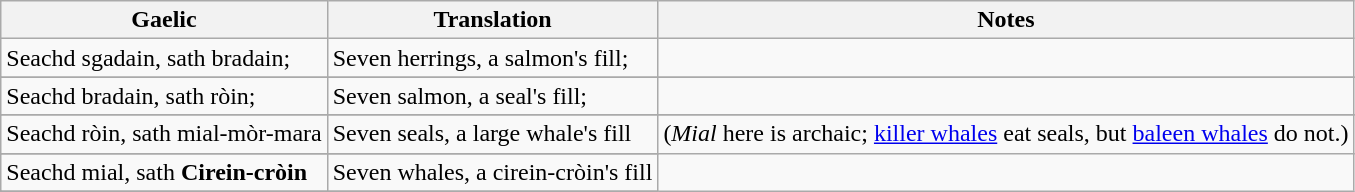<table class="wikitable">
<tr>
<th>Gaelic</th>
<th>Translation</th>
<th>Notes</th>
</tr>
<tr>
<td>Seachd sgadain, sath bradain;</td>
<td>Seven herrings, a salmon's fill;</td>
<td></td>
</tr>
<tr>
</tr>
<tr>
<td>Seachd bradain, sath ròin;</td>
<td>Seven salmon, a seal's fill;</td>
<td></td>
</tr>
<tr>
</tr>
<tr>
<td>Seachd ròin, sath mial-mòr-mara</td>
<td>Seven seals, a large whale's fill</td>
<td>(<em>Mial</em> here is archaic; <a href='#'>killer whales</a> eat seals, but <a href='#'>baleen whales</a> do not.)</td>
</tr>
<tr>
</tr>
<tr>
<td>Seachd mial, sath <strong>Cirein-cròin</strong></td>
<td>Seven whales, a cirein-cròin's fill</td>
</tr>
<tr>
</tr>
<tr>
</tr>
</table>
